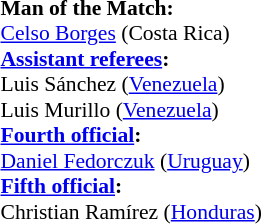<table width=50% style="font-size:90%">
<tr>
<td><br><strong>Man of the Match:</strong>
<br><a href='#'>Celso Borges</a> (Costa Rica)<br><strong><a href='#'>Assistant referees</a>:</strong>
<br>Luis Sánchez (<a href='#'>Venezuela</a>)
<br>Luis Murillo (<a href='#'>Venezuela</a>)
<br><strong><a href='#'>Fourth official</a>:</strong>
<br><a href='#'>Daniel Fedorczuk</a> (<a href='#'>Uruguay</a>)
<br><strong><a href='#'>Fifth official</a>:</strong>
<br>Christian Ramírez (<a href='#'>Honduras</a>)</td>
</tr>
</table>
